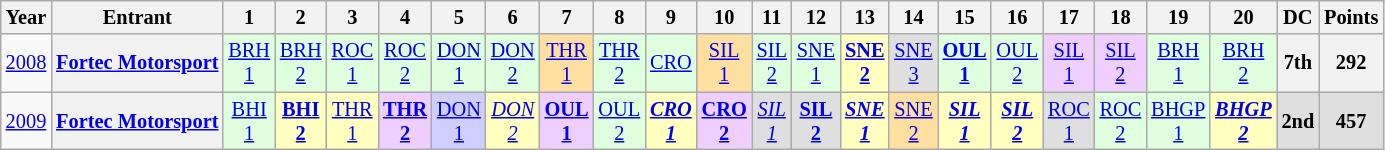<table class="wikitable" style="text-align:center; font-size:85%">
<tr>
<th>Year</th>
<th>Entrant</th>
<th>1</th>
<th>2</th>
<th>3</th>
<th>4</th>
<th>5</th>
<th>6</th>
<th>7</th>
<th>8</th>
<th>9</th>
<th>10</th>
<th>11</th>
<th>12</th>
<th>13</th>
<th>14</th>
<th>15</th>
<th>16</th>
<th>17</th>
<th>18</th>
<th>19</th>
<th>20</th>
<th>DC</th>
<th>Points</th>
</tr>
<tr>
<td><a href='#'>2008</a></td>
<th nowrap><a href='#'>Fortec Motorsport</a></th>
<td style="background:#DFFFDF;"><a href='#'>BRH<br>1</a><br></td>
<td style="background:#DFFFDF;"><a href='#'>BRH<br>2</a><br></td>
<td style="background:#DFFFDF;"><a href='#'>ROC<br>1</a><br></td>
<td style="background:#DFFFDF;"><a href='#'>ROC<br>2</a><br></td>
<td style="background:#DFFFDF;"><a href='#'>DON<br>1</a><br></td>
<td style="background:#DFFFDF;"><a href='#'>DON<br>2</a><br></td>
<td style="background:#FFDF9F;"><a href='#'>THR<br>1</a><br></td>
<td style="background:#DFFFDF;"><a href='#'>THR<br>2</a><br></td>
<td style="background:#DFFFDF;"><a href='#'>CRO</a><br></td>
<td style="background:#FFDF9F;"><a href='#'>SIL<br>1</a><br></td>
<td style="background:#DFFFDF;"><a href='#'>SIL<br>2</a><br></td>
<td style="background:#DFFFDF;"><a href='#'>SNE<br>1</a><br></td>
<td style="background:#FFFFBF;"><strong><a href='#'>SNE<br>2</a></strong><br></td>
<td style="background:#DFDFDF;"><a href='#'>SNE<br>3</a><br></td>
<td style="background:#DFFFDF;"><strong><a href='#'>OUL<br>1</a></strong><br></td>
<td style="background:#DFFFDF;"><a href='#'>OUL<br>2</a><br></td>
<td style="background:#EFCFFF;"><a href='#'>SIL<br>1</a><br></td>
<td style="background:#EFCFFF;"><a href='#'>SIL<br>2</a><br></td>
<td style="background:#DFFFDF;"><a href='#'>BRH<br>1</a><br></td>
<td style="background:#DFFFDF;"><a href='#'>BRH<br>2</a><br></td>
<th>7th</th>
<th>292</th>
</tr>
<tr>
<td><a href='#'>2009</a></td>
<th nowrap><a href='#'>Fortec Motorsport</a></th>
<td style="background:#DFFFDF;"><a href='#'>BHI<br>1</a><br></td>
<td style="background:#FFFFBF;"><strong><a href='#'>BHI<br>2</a></strong><br></td>
<td style="background:#FFFFBF;"><a href='#'>THR<br>1</a><br></td>
<td style="background:#EFCFFF;"><strong><a href='#'>THR<br>2</a></strong><br></td>
<td style="background:#CFCFFF;"><a href='#'>DON<br>1</a><br></td>
<td style="background:#FFFFBF;"><em><a href='#'>DON<br>2</a></em><br></td>
<td style="background:#EFCFFF;"><strong><a href='#'>OUL<br>1</a></strong><br></td>
<td style="background:#DFFFDF;"><a href='#'>OUL<br>2</a><br></td>
<td style="background:#FFFFBF;"><strong><em><a href='#'>CRO<br>1</a></em></strong><br></td>
<td style="background:#EFCFFF;"><strong><a href='#'>CRO<br>2</a></strong><br></td>
<td style="background:#DFDFDF;"><em><a href='#'>SIL<br>1</a></em><br></td>
<td style="background:#DFDFDF;"><strong><a href='#'>SIL<br>2</a></strong><br></td>
<td style="background:#FFFFBF;"><strong><em><a href='#'>SNE<br>1</a></em></strong><br></td>
<td style="background:#FFDF9F;"><a href='#'>SNE<br>2</a><br></td>
<td style="background:#FFFFBF;"><strong><em><a href='#'>SIL<br>1</a></em></strong><br></td>
<td style="background:#FFFFBF;"><strong><em><a href='#'>SIL<br>2</a></em></strong><br></td>
<td style="background:#DFDFDF;"><a href='#'>ROC<br>1</a><br></td>
<td style="background:#DFFFDF;"><a href='#'>ROC<br>2</a><br></td>
<td style="background:#DFFFDF;"><a href='#'>BHGP<br>1</a><br></td>
<td style="background:#FFFFBF;"><strong><em><a href='#'>BHGP<br>2</a></em></strong><br></td>
<th style="background:#DFDFDF;">2nd</th>
<th style="background:#DFDFDF;">457</th>
</tr>
</table>
